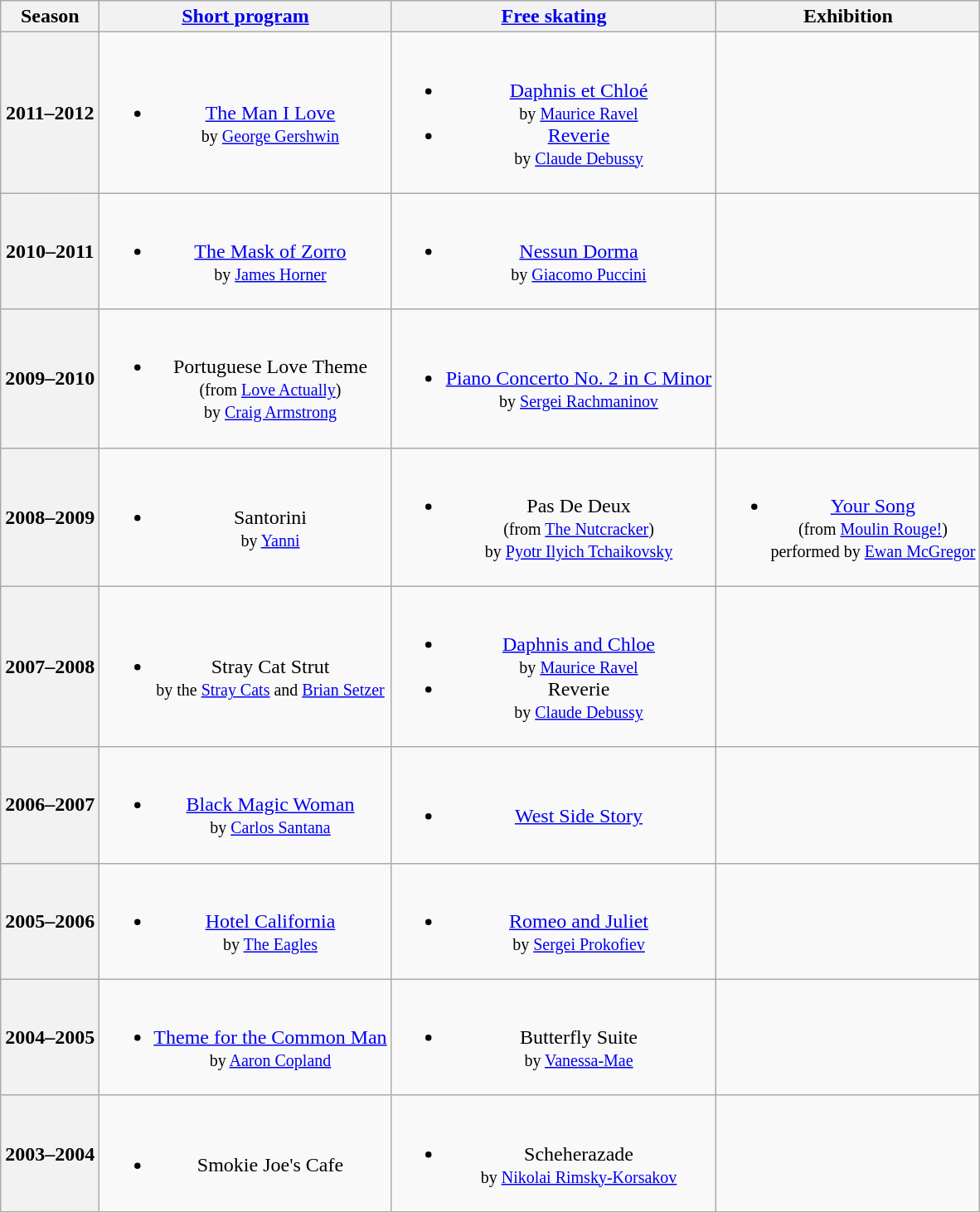<table class="wikitable" style="text-align:center">
<tr>
<th>Season</th>
<th><a href='#'>Short program</a></th>
<th><a href='#'>Free skating</a></th>
<th>Exhibition</th>
</tr>
<tr>
<th>2011–2012 <br></th>
<td><br><ul><li><a href='#'>The Man I Love</a> <br><small> by <a href='#'>George Gershwin</a> </small></li></ul></td>
<td><br><ul><li><a href='#'>Daphnis et Chloé</a> <br><small> by <a href='#'>Maurice Ravel</a> </small></li><li><a href='#'>Reverie</a> <br><small> by <a href='#'>Claude Debussy</a> </small></li></ul></td>
<td></td>
</tr>
<tr>
<th>2010–2011</th>
<td><br><ul><li><a href='#'>The Mask of Zorro</a> <br><small> by <a href='#'>James Horner</a> </small></li></ul></td>
<td><br><ul><li><a href='#'>Nessun Dorma</a> <br><small> by <a href='#'>Giacomo Puccini</a> </small></li></ul></td>
<td></td>
</tr>
<tr>
<th>2009–2010</th>
<td><br><ul><li>Portuguese Love Theme <br><small> (from <a href='#'>Love Actually</a>) <br> by <a href='#'>Craig Armstrong</a> </small></li></ul></td>
<td><br><ul><li><a href='#'>Piano Concerto No. 2 in C Minor</a> <br><small>  by <a href='#'>Sergei Rachmaninov</a> </small></li></ul></td>
<td></td>
</tr>
<tr>
<th>2008–2009</th>
<td><br><ul><li>Santorini <br><small> by <a href='#'>Yanni</a> </small></li></ul></td>
<td><br><ul><li>Pas De Deux <br><small> (from <a href='#'>The Nutcracker</a>) <br> by <a href='#'>Pyotr Ilyich Tchaikovsky</a> </small></li></ul></td>
<td><br><ul><li><a href='#'>Your Song</a> <br><small> (from <a href='#'>Moulin Rouge!</a>) <br> performed by <a href='#'>Ewan McGregor</a> </small></li></ul></td>
</tr>
<tr>
<th>2007–2008 <br></th>
<td><br><ul><li>Stray Cat Strut <br><small> by the <a href='#'>Stray Cats</a> and <a href='#'>Brian Setzer</a> </small></li></ul></td>
<td><br><ul><li><a href='#'>Daphnis and Chloe</a> <br><small> by <a href='#'>Maurice Ravel</a> </small></li><li>Reverie <br><small> by <a href='#'>Claude Debussy</a> </small></li></ul></td>
<td></td>
</tr>
<tr>
<th>2006–2007</th>
<td><br><ul><li><a href='#'>Black Magic Woman</a> <br><small>  by <a href='#'>Carlos Santana</a> </small></li></ul></td>
<td><br><ul><li><a href='#'>West Side Story</a></li></ul></td>
<td></td>
</tr>
<tr>
<th>2005–2006</th>
<td><br><ul><li><a href='#'>Hotel California</a> <br><small> by <a href='#'>The Eagles</a> </small></li></ul></td>
<td><br><ul><li><a href='#'>Romeo and Juliet</a> <br><small> by <a href='#'>Sergei Prokofiev</a> </small></li></ul></td>
<td></td>
</tr>
<tr>
<th>2004–2005</th>
<td><br><ul><li><a href='#'>Theme for the Common Man</a> <br><small> by <a href='#'>Aaron Copland</a> </small></li></ul></td>
<td><br><ul><li>Butterfly Suite <br><small> by <a href='#'>Vanessa-Mae</a> </small></li></ul></td>
<td></td>
</tr>
<tr>
<th>2003–2004</th>
<td><br><ul><li>Smokie Joe's Cafe</li></ul></td>
<td><br><ul><li>Scheherazade <br><small> by <a href='#'>Nikolai Rimsky-Korsakov</a> </small></li></ul></td>
<td></td>
</tr>
</table>
